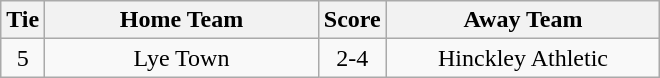<table class="wikitable" style="text-align:center;">
<tr>
<th width=20>Tie</th>
<th width=175>Home Team</th>
<th width=20>Score</th>
<th width=175>Away Team</th>
</tr>
<tr>
<td>5</td>
<td>Lye Town</td>
<td>2-4</td>
<td>Hinckley Athletic</td>
</tr>
</table>
